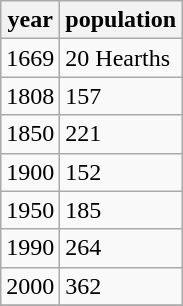<table class="wikitable">
<tr>
<th>year</th>
<th>population</th>
</tr>
<tr>
<td>1669</td>
<td>20 Hearths</td>
</tr>
<tr>
<td>1808</td>
<td>157</td>
</tr>
<tr>
<td>1850</td>
<td>221</td>
</tr>
<tr>
<td>1900</td>
<td>152</td>
</tr>
<tr>
<td>1950</td>
<td>185</td>
</tr>
<tr>
<td>1990</td>
<td>264</td>
</tr>
<tr>
<td>2000</td>
<td>362</td>
</tr>
<tr>
</tr>
</table>
